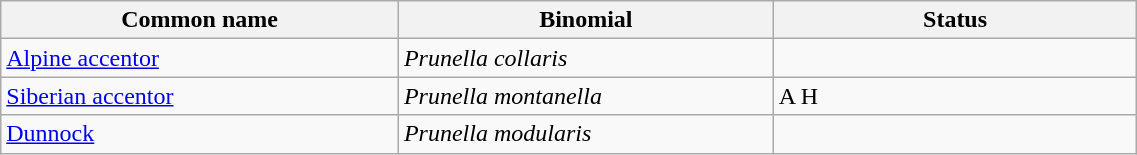<table width=60% class="wikitable">
<tr>
<th width=35%>Common name</th>
<th width=33%>Binomial</th>
<th width=32%>Status</th>
</tr>
<tr>
<td><a href='#'>Alpine accentor</a></td>
<td><em>Prunella collaris</em></td>
<td></td>
</tr>
<tr>
<td><a href='#'>Siberian accentor</a></td>
<td><em>Prunella montanella</em></td>
<td>A H</td>
</tr>
<tr>
<td><a href='#'>Dunnock</a></td>
<td><em>Prunella modularis</em></td>
<td></td>
</tr>
</table>
